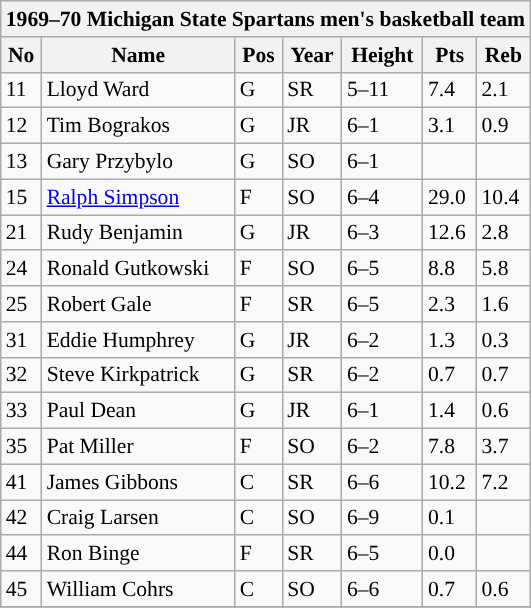<table class="wikitable sortable" style="font-size: 90%" |->
<tr>
<th colspan=9 style=>1969–70 Michigan State Spartans men's basketball team</th>
</tr>
<tr>
<th style="background:#">No</th>
<th style="background:#">Name</th>
<th style="background:#">Pos</th>
<th style="background:#">Year</th>
<th style="background:#">Height</th>
<th style="background:#">Pts</th>
<th style="background:#">Reb</th>
</tr>
<tr>
<td>11</td>
<td>Lloyd Ward</td>
<td>G</td>
<td>SR</td>
<td>5–11</td>
<td>7.4</td>
<td>2.1</td>
</tr>
<tr>
<td>12</td>
<td>Tim Bograkos</td>
<td>G</td>
<td>JR</td>
<td>6–1</td>
<td>3.1</td>
<td>0.9</td>
</tr>
<tr>
<td>13</td>
<td>Gary Przybylo</td>
<td>G</td>
<td>SO</td>
<td>6–1</td>
<td></td>
<td></td>
</tr>
<tr>
<td>15</td>
<td><a href='#'>Ralph Simpson</a></td>
<td>F</td>
<td>SO</td>
<td>6–4</td>
<td>29.0</td>
<td>10.4</td>
</tr>
<tr>
<td>21</td>
<td>Rudy Benjamin</td>
<td>G</td>
<td>JR</td>
<td>6–3</td>
<td>12.6</td>
<td>2.8</td>
</tr>
<tr>
<td>24</td>
<td>Ronald Gutkowski</td>
<td>F</td>
<td>SO</td>
<td>6–5</td>
<td>8.8</td>
<td>5.8</td>
</tr>
<tr>
<td>25</td>
<td>Robert Gale</td>
<td>F</td>
<td>SR</td>
<td>6–5</td>
<td>2.3</td>
<td>1.6</td>
</tr>
<tr>
<td>31</td>
<td>Eddie Humphrey</td>
<td>G</td>
<td>JR</td>
<td>6–2</td>
<td>1.3</td>
<td>0.3</td>
</tr>
<tr>
<td>32</td>
<td>Steve Kirkpatrick</td>
<td>G</td>
<td>SR</td>
<td>6–2</td>
<td>0.7</td>
<td>0.7</td>
</tr>
<tr>
<td>33</td>
<td>Paul Dean</td>
<td>G</td>
<td>JR</td>
<td>6–1</td>
<td>1.4</td>
<td>0.6</td>
</tr>
<tr>
<td>35</td>
<td>Pat Miller</td>
<td>F</td>
<td>SO</td>
<td>6–2</td>
<td>7.8</td>
<td>3.7</td>
</tr>
<tr>
<td>41</td>
<td>James Gibbons</td>
<td>C</td>
<td>SR</td>
<td>6–6</td>
<td>10.2</td>
<td>7.2</td>
</tr>
<tr>
<td>42</td>
<td>Craig Larsen</td>
<td>C</td>
<td>SO</td>
<td>6–9</td>
<td>0.1</td>
<td></td>
</tr>
<tr>
<td>44</td>
<td>Ron Binge</td>
<td>F</td>
<td>SR</td>
<td>6–5</td>
<td>0.0</td>
<td></td>
</tr>
<tr>
<td>45</td>
<td>William Cohrs</td>
<td>C</td>
<td>SO</td>
<td>6–6</td>
<td>0.7</td>
<td>0.6</td>
</tr>
<tr>
</tr>
</table>
